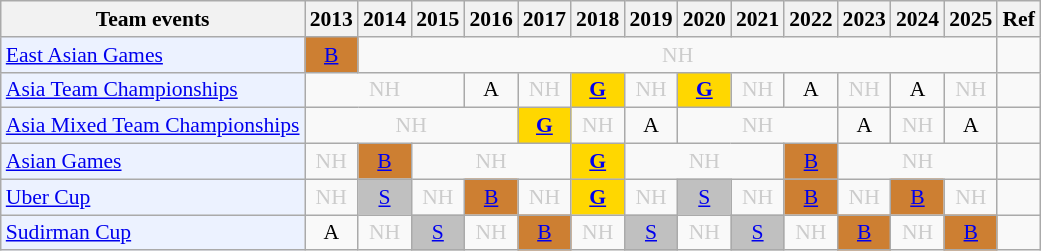<table class="wikitable" style="font-size: 90%; text-align:center">
<tr>
<th>Team events</th>
<th>2013</th>
<th>2014</th>
<th>2015</th>
<th>2016</th>
<th>2017</th>
<th>2018</th>
<th>2019</th>
<th>2020</th>
<th>2021</th>
<th>2022</th>
<th>2023</th>
<th>2024</th>
<th>2025</th>
<th>Ref</th>
</tr>
<tr>
<td bgcolor="#ECF2FF"; align="left"><a href='#'>East Asian Games</a></td>
<td bgcolor=CD7F32><a href='#'>B</a></td>
<td colspan="12" style=color:#ccc>NH</td>
<td></td>
</tr>
<tr>
<td bgcolor="#ECF2FF"; align="left"><a href='#'>Asia Team Championships</a></td>
<td colspan="3" style=color:#ccc>NH</td>
<td>A</td>
<td style=color:#ccc>NH</td>
<td bgcolor=gold><a href='#'><strong>G</strong></a></td>
<td style=color:#ccc>NH</td>
<td bgcolor=gold><a href='#'><strong>G</strong></a></td>
<td style=color:#ccc>NH</td>
<td>A</td>
<td style=color:#ccc>NH</td>
<td>A</td>
<td style=color:#ccc>NH</td>
<td></td>
</tr>
<tr>
<td bgcolor="#ECF2FF"; align="left"><a href='#'>Asia Mixed Team Championships</a></td>
<td colspan="4" style=color:#ccc>NH</td>
<td bgcolor=gold><a href='#'><strong>G</strong></a></td>
<td style=color:#ccc>NH</td>
<td>A</td>
<td colspan="3" style=color:#ccc>NH</td>
<td>A</td>
<td style=color:#ccc>NH</td>
<td>A</td>
<td></td>
</tr>
<tr>
<td bgcolor="#ECF2FF"; align="left"><a href='#'>Asian Games</a></td>
<td style=color:#ccc>NH</td>
<td bgcolor=CD7F32><a href='#'>B</a></td>
<td colspan="3" style=color:#ccc>NH</td>
<td bgcolor=gold><a href='#'><strong>G</strong></a></td>
<td colspan="3" style=color:#ccc>NH</td>
<td bgcolor=CD7F32><a href='#'>B</a></td>
<td colspan="3" style=color:#ccc>NH</td>
<td></td>
</tr>
<tr>
<td bgcolor="#ECF2FF"; align="left"><a href='#'>Uber Cup</a></td>
<td style=color:#ccc>NH</td>
<td bgcolor=silver><a href='#'>S</a></td>
<td style=color:#ccc>NH</td>
<td bgcolor=CD7F32><a href='#'>B</a></td>
<td style=color:#ccc>NH</td>
<td bgcolor=gold><a href='#'><strong>G</strong></a></td>
<td style=color:#ccc>NH</td>
<td bgcolor=silver><a href='#'>S</a></td>
<td style=color:#ccc>NH</td>
<td bgcolor=CD7F32><a href='#'>B</a></td>
<td style=color:#ccc>NH</td>
<td bgcolor=CD7F32><a href='#'>B</a></td>
<td style=color:#ccc>NH</td>
<td></td>
</tr>
<tr>
<td bgcolor="#ECF2FF"; align="left"><a href='#'>Sudirman Cup</a></td>
<td>A</td>
<td style=color:#ccc>NH</td>
<td bgcolor=silver><a href='#'>S</a></td>
<td style=color:#ccc>NH</td>
<td bgcolor=CD7F32><a href='#'>B</a></td>
<td style=color:#ccc>NH</td>
<td bgcolor=silver><a href='#'>S</a></td>
<td style=color:#ccc>NH</td>
<td bgcolor=silver><a href='#'>S</a></td>
<td style=color:#ccc>NH</td>
<td bgcolor=CD7F32><a href='#'>B</a></td>
<td style=color:#ccc>NH</td>
<td bgcolor=CD7F32><a href='#'>B</a></td>
<td></td>
</tr>
</table>
